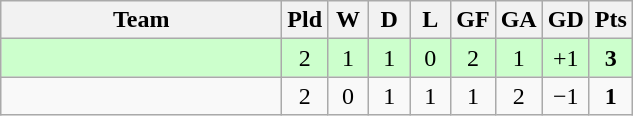<table class="wikitable" style="text-align:center;">
<tr>
<th width=180>Team</th>
<th width=20>Pld</th>
<th width=20>W</th>
<th width=20>D</th>
<th width=20>L</th>
<th width=20>GF</th>
<th width=20>GA</th>
<th width=20>GD</th>
<th width=20>Pts</th>
</tr>
<tr style="background:#cfc;">
<td align="left"></td>
<td>2</td>
<td>1</td>
<td>1</td>
<td>0</td>
<td>2</td>
<td>1</td>
<td>+1</td>
<td><strong>3</strong></td>
</tr>
<tr>
<td align="left"></td>
<td>2</td>
<td>0</td>
<td>1</td>
<td>1</td>
<td>1</td>
<td>2</td>
<td>−1</td>
<td><strong>1</strong></td>
</tr>
</table>
